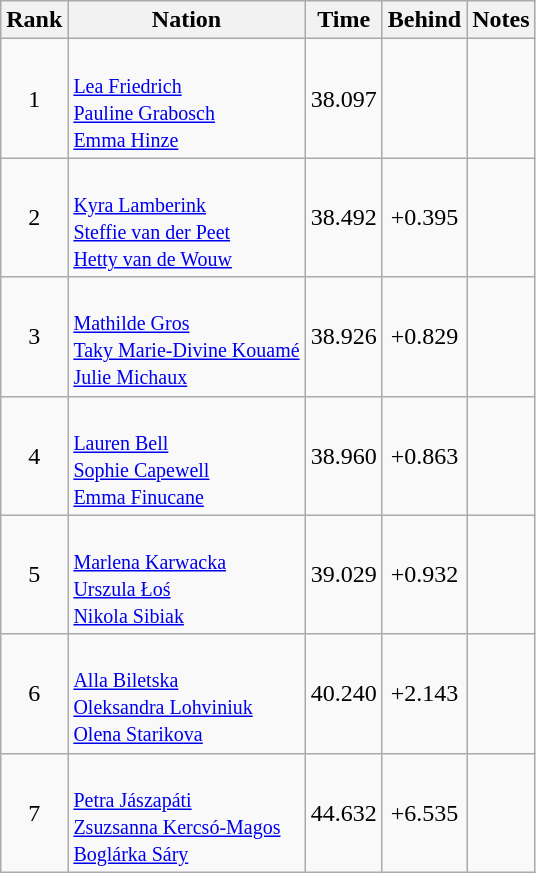<table class="wikitable sortable" style="text-align:center">
<tr>
<th>Rank</th>
<th>Nation</th>
<th>Time</th>
<th>Behind</th>
<th>Notes</th>
</tr>
<tr>
<td>1</td>
<td align=left><br><small><a href='#'>Lea Friedrich</a><br><a href='#'>Pauline Grabosch</a><br><a href='#'>Emma Hinze</a></small></td>
<td>38.097</td>
<td></td>
<td></td>
</tr>
<tr>
<td>2</td>
<td align=left><br><small><a href='#'>Kyra Lamberink</a><br><a href='#'>Steffie van der Peet</a><br><a href='#'>Hetty van de Wouw</a></small></td>
<td>38.492</td>
<td>+0.395</td>
<td></td>
</tr>
<tr>
<td>3</td>
<td align=left><br><small><a href='#'>Mathilde Gros</a><br><a href='#'>Taky Marie-Divine Kouamé</a><br><a href='#'>Julie Michaux</a></small></td>
<td>38.926</td>
<td>+0.829</td>
<td></td>
</tr>
<tr>
<td>4</td>
<td align=left><br><small><a href='#'>Lauren Bell</a><br><a href='#'>Sophie Capewell</a><br><a href='#'>Emma Finucane</a></small></td>
<td>38.960</td>
<td>+0.863</td>
<td></td>
</tr>
<tr>
<td>5</td>
<td align=left><br><small><a href='#'>Marlena Karwacka</a><br><a href='#'>Urszula Łoś</a><br><a href='#'>Nikola Sibiak</a></small></td>
<td>39.029</td>
<td>+0.932</td>
<td></td>
</tr>
<tr>
<td>6</td>
<td align=left><br><small><a href='#'>Alla Biletska</a><br><a href='#'>Oleksandra Lohviniuk</a><br><a href='#'>Olena Starikova</a></small></td>
<td>40.240</td>
<td>+2.143</td>
<td></td>
</tr>
<tr>
<td>7</td>
<td align=left><br><small><a href='#'>Petra Jászapáti</a><br><a href='#'>Zsuzsanna Kercsó-Magos</a><br><a href='#'>Boglárka Sáry</a></small></td>
<td>44.632</td>
<td>+6.535</td>
<td></td>
</tr>
</table>
